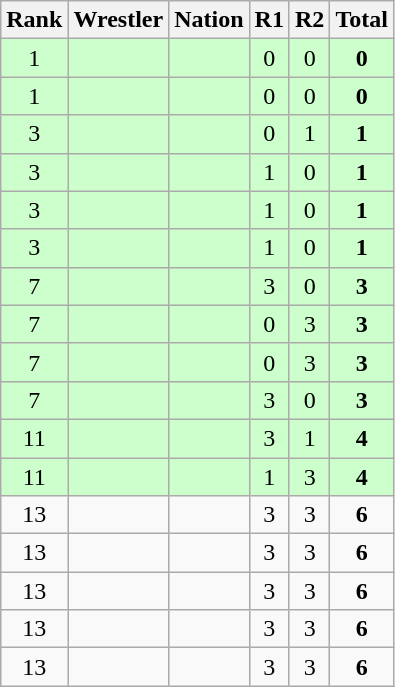<table class="wikitable sortable" style="text-align:center;">
<tr>
<th>Rank</th>
<th>Wrestler</th>
<th>Nation</th>
<th>R1</th>
<th>R2</th>
<th>Total</th>
</tr>
<tr style="background:#cfc;">
<td>1</td>
<td align=left></td>
<td align=left></td>
<td>0</td>
<td>0</td>
<td><strong>0</strong></td>
</tr>
<tr style="background:#cfc;">
<td>1</td>
<td align=left></td>
<td align=left></td>
<td>0</td>
<td>0</td>
<td><strong>0</strong></td>
</tr>
<tr style="background:#cfc;">
<td>3</td>
<td align=left></td>
<td align=left></td>
<td>0</td>
<td>1</td>
<td><strong>1</strong></td>
</tr>
<tr style="background:#cfc;">
<td>3</td>
<td align=left></td>
<td align=left></td>
<td>1</td>
<td>0</td>
<td><strong>1</strong></td>
</tr>
<tr style="background:#cfc;">
<td>3</td>
<td align=left></td>
<td align=left></td>
<td>1</td>
<td>0</td>
<td><strong>1</strong></td>
</tr>
<tr style="background:#cfc;">
<td>3</td>
<td align=left></td>
<td align=left></td>
<td>1</td>
<td>0</td>
<td><strong>1</strong></td>
</tr>
<tr style="background:#cfc;">
<td>7</td>
<td align=left></td>
<td align=left></td>
<td>3</td>
<td>0</td>
<td><strong>3</strong></td>
</tr>
<tr style="background:#cfc;">
<td>7</td>
<td align=left></td>
<td align=left></td>
<td>0</td>
<td>3</td>
<td><strong>3</strong></td>
</tr>
<tr style="background:#cfc;">
<td>7</td>
<td align=left></td>
<td align=left></td>
<td>0</td>
<td>3</td>
<td><strong>3</strong></td>
</tr>
<tr style="background:#cfc;">
<td>7</td>
<td align=left></td>
<td align=left></td>
<td>3</td>
<td>0</td>
<td><strong>3</strong></td>
</tr>
<tr style="background:#cfc;">
<td>11</td>
<td align=left></td>
<td align=left></td>
<td>3</td>
<td>1</td>
<td><strong>4</strong></td>
</tr>
<tr style="background:#cfc;">
<td>11</td>
<td align=left></td>
<td align=left></td>
<td>1</td>
<td>3</td>
<td><strong>4</strong></td>
</tr>
<tr>
<td>13</td>
<td align=left></td>
<td align=left></td>
<td>3</td>
<td>3</td>
<td><strong>6</strong></td>
</tr>
<tr>
<td>13</td>
<td align=left></td>
<td align=left></td>
<td>3</td>
<td>3</td>
<td><strong>6</strong></td>
</tr>
<tr>
<td>13</td>
<td align=left></td>
<td align=left></td>
<td>3</td>
<td>3</td>
<td><strong>6</strong></td>
</tr>
<tr>
<td>13</td>
<td align=left></td>
<td align=left></td>
<td>3</td>
<td>3</td>
<td><strong>6</strong></td>
</tr>
<tr>
<td>13</td>
<td align=left></td>
<td align=left></td>
<td>3</td>
<td>3</td>
<td><strong>6</strong></td>
</tr>
</table>
